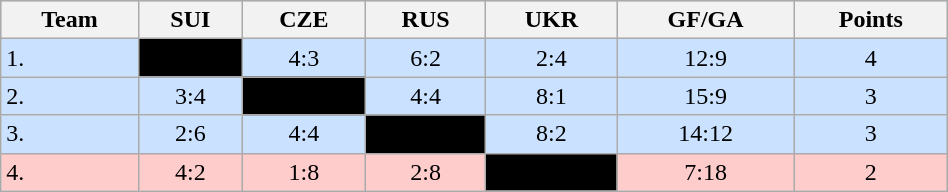<table class="wikitable" bgcolor="#EFEFFF" width="50%">
<tr bgcolor="#BCD2EE">
<th>Team</th>
<th>SUI</th>
<th>CZE</th>
<th>RUS</th>
<th>UKR</th>
<th>GF/GA</th>
<th>Points</th>
</tr>
<tr bgcolor="#CAE1FF" align="center">
<td align="left">1. </td>
<td style="background:#000000;"></td>
<td>4:3</td>
<td>6:2</td>
<td>2:4</td>
<td>12:9</td>
<td>4</td>
</tr>
<tr bgcolor="#CAE1FF" align="center">
<td align="left">2. </td>
<td>3:4</td>
<td style="background:#000000;"></td>
<td>4:4</td>
<td>8:1</td>
<td>15:9</td>
<td>3</td>
</tr>
<tr bgcolor="#CAE1FF" align="center">
<td align="left">3. </td>
<td>2:6</td>
<td>4:4</td>
<td style="background:#000000;"></td>
<td>8:2</td>
<td>14:12</td>
<td>3</td>
</tr>
<tr bgcolor="#ffcccc" align="center">
<td align="left">4. </td>
<td>4:2</td>
<td>1:8</td>
<td>2:8</td>
<td style="background:#000000;"></td>
<td>7:18</td>
<td>2</td>
</tr>
</table>
